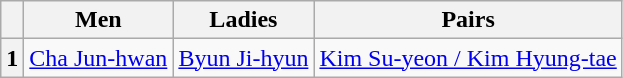<table class="wikitable">
<tr>
<th></th>
<th>Men</th>
<th>Ladies</th>
<th>Pairs</th>
</tr>
<tr>
<th>1</th>
<td><a href='#'>Cha Jun-hwan</a></td>
<td><a href='#'>Byun Ji-hyun</a></td>
<td><a href='#'>Kim Su-yeon / Kim Hyung-tae</a></td>
</tr>
</table>
